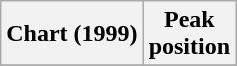<table class="wikitable plainrowheaders" style="text-align:center">
<tr>
<th scope="col">Chart (1999)</th>
<th scope="col">Peak<br>position</th>
</tr>
<tr>
</tr>
</table>
